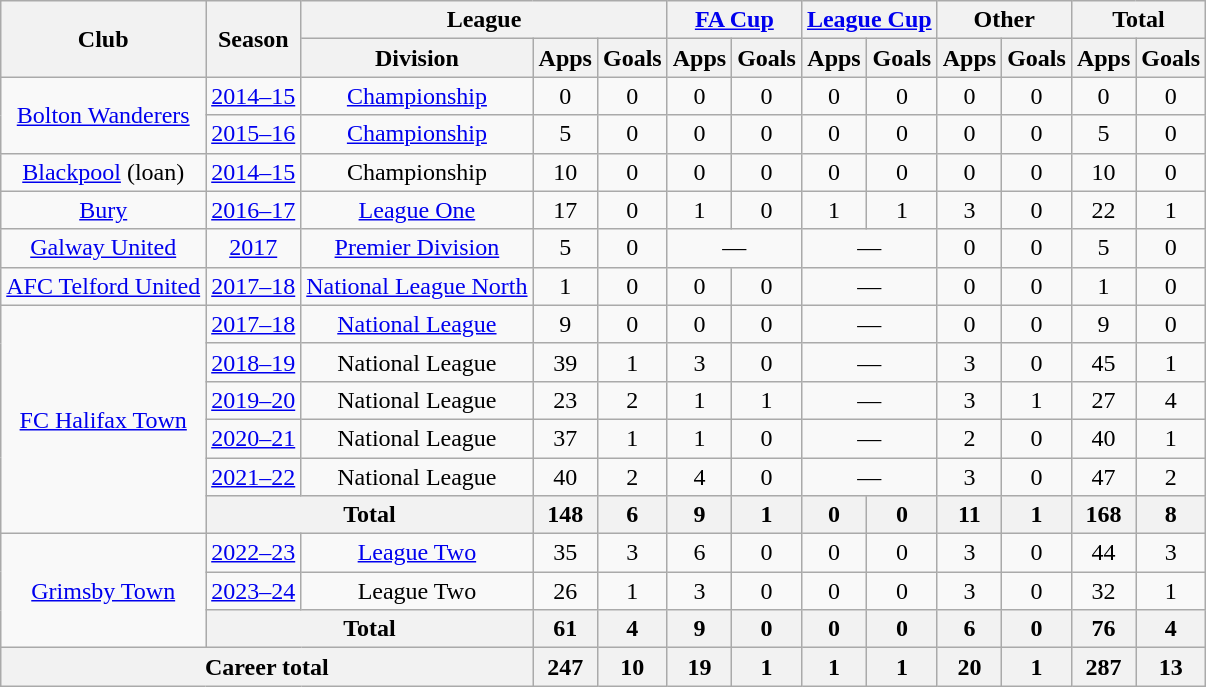<table class="wikitable" style="text-align: center;">
<tr>
<th rowspan="2">Club</th>
<th rowspan="2">Season</th>
<th colspan="3">League</th>
<th colspan="2"><a href='#'>FA Cup</a></th>
<th colspan="2"><a href='#'>League Cup</a></th>
<th colspan="2">Other</th>
<th colspan="2">Total</th>
</tr>
<tr>
<th>Division</th>
<th>Apps</th>
<th>Goals</th>
<th>Apps</th>
<th>Goals</th>
<th>Apps</th>
<th>Goals</th>
<th>Apps</th>
<th>Goals</th>
<th>Apps</th>
<th>Goals</th>
</tr>
<tr>
<td rowspan="2"><a href='#'>Bolton Wanderers</a></td>
<td><a href='#'>2014–15</a></td>
<td><a href='#'>Championship</a></td>
<td>0</td>
<td>0</td>
<td>0</td>
<td>0</td>
<td>0</td>
<td>0</td>
<td>0</td>
<td>0</td>
<td>0</td>
<td>0</td>
</tr>
<tr>
<td><a href='#'>2015–16</a></td>
<td><a href='#'>Championship</a></td>
<td>5</td>
<td>0</td>
<td>0</td>
<td>0</td>
<td>0</td>
<td>0</td>
<td>0</td>
<td>0</td>
<td>5</td>
<td>0</td>
</tr>
<tr>
<td rowspan="1"><a href='#'>Blackpool</a> (loan)</td>
<td><a href='#'>2014–15</a></td>
<td>Championship</td>
<td>10</td>
<td>0</td>
<td>0</td>
<td>0</td>
<td>0</td>
<td>0</td>
<td>0</td>
<td>0</td>
<td>10</td>
<td>0</td>
</tr>
<tr>
<td rowspan="1"><a href='#'>Bury</a></td>
<td><a href='#'>2016–17</a></td>
<td><a href='#'>League One</a></td>
<td>17</td>
<td>0</td>
<td>1</td>
<td>0</td>
<td>1</td>
<td>1</td>
<td>3</td>
<td>0</td>
<td>22</td>
<td>1</td>
</tr>
<tr>
<td rowspan="1"><a href='#'>Galway United</a></td>
<td><a href='#'>2017</a></td>
<td><a href='#'>Premier Division</a></td>
<td>5</td>
<td>0</td>
<td colspan="2">—</td>
<td colspan="2">—</td>
<td>0</td>
<td>0</td>
<td>5</td>
<td>0</td>
</tr>
<tr>
<td rowspan="1"><a href='#'>AFC Telford United</a></td>
<td><a href='#'>2017–18</a></td>
<td><a href='#'>National League North</a></td>
<td>1</td>
<td>0</td>
<td>0</td>
<td>0</td>
<td colspan="2">—</td>
<td>0</td>
<td>0</td>
<td>1</td>
<td>0</td>
</tr>
<tr>
<td rowspan="6"><a href='#'>FC Halifax Town</a></td>
<td><a href='#'>2017–18</a></td>
<td><a href='#'>National League</a></td>
<td>9</td>
<td>0</td>
<td>0</td>
<td>0</td>
<td colspan="2">—</td>
<td>0</td>
<td>0</td>
<td>9</td>
<td>0</td>
</tr>
<tr>
<td><a href='#'>2018–19</a></td>
<td>National League</td>
<td>39</td>
<td>1</td>
<td>3</td>
<td>0</td>
<td colspan="2">—</td>
<td>3</td>
<td>0</td>
<td>45</td>
<td>1</td>
</tr>
<tr>
<td><a href='#'>2019–20</a></td>
<td>National League</td>
<td>23</td>
<td>2</td>
<td>1</td>
<td>1</td>
<td colspan="2">—</td>
<td>3</td>
<td>1</td>
<td>27</td>
<td>4</td>
</tr>
<tr>
<td><a href='#'>2020–21</a></td>
<td>National League</td>
<td>37</td>
<td>1</td>
<td>1</td>
<td>0</td>
<td colspan="2">—</td>
<td>2</td>
<td>0</td>
<td>40</td>
<td>1</td>
</tr>
<tr>
<td><a href='#'>2021–22</a></td>
<td>National League</td>
<td>40</td>
<td>2</td>
<td>4</td>
<td>0</td>
<td colspan="2">—</td>
<td>3</td>
<td>0</td>
<td>47</td>
<td>2</td>
</tr>
<tr>
<th colspan="2">Total</th>
<th>148</th>
<th>6</th>
<th>9</th>
<th>1</th>
<th>0</th>
<th>0</th>
<th>11</th>
<th>1</th>
<th>168</th>
<th>8</th>
</tr>
<tr>
<td rowspan="3"><a href='#'>Grimsby Town</a></td>
<td><a href='#'>2022–23</a></td>
<td><a href='#'>League Two</a></td>
<td>35</td>
<td>3</td>
<td>6</td>
<td>0</td>
<td>0</td>
<td>0</td>
<td>3</td>
<td>0</td>
<td>44</td>
<td>3</td>
</tr>
<tr>
<td><a href='#'>2023–24</a></td>
<td>League Two</td>
<td>26</td>
<td>1</td>
<td>3</td>
<td>0</td>
<td>0</td>
<td>0</td>
<td>3</td>
<td>0</td>
<td>32</td>
<td>1</td>
</tr>
<tr>
<th colspan="2">Total</th>
<th>61</th>
<th>4</th>
<th>9</th>
<th>0</th>
<th>0</th>
<th>0</th>
<th>6</th>
<th>0</th>
<th>76</th>
<th>4</th>
</tr>
<tr>
<th colspan="3">Career total</th>
<th>247</th>
<th>10</th>
<th>19</th>
<th>1</th>
<th>1</th>
<th>1</th>
<th>20</th>
<th>1</th>
<th>287</th>
<th>13</th>
</tr>
</table>
